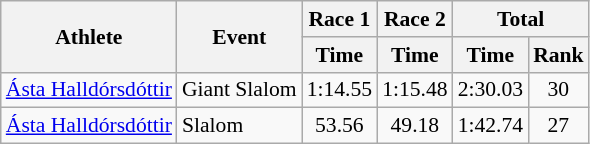<table class="wikitable" style="font-size:90%">
<tr>
<th rowspan="2">Athlete</th>
<th rowspan="2">Event</th>
<th>Race 1</th>
<th>Race 2</th>
<th colspan="2">Total</th>
</tr>
<tr>
<th>Time</th>
<th>Time</th>
<th>Time</th>
<th>Rank</th>
</tr>
<tr>
<td><a href='#'>Ásta Halldórsdóttir</a></td>
<td>Giant Slalom</td>
<td align="center">1:14.55</td>
<td align="center">1:15.48</td>
<td align="center">2:30.03</td>
<td align="center">30</td>
</tr>
<tr>
<td><a href='#'>Ásta Halldórsdóttir</a></td>
<td>Slalom</td>
<td align="center">53.56</td>
<td align="center">49.18</td>
<td align="center">1:42.74</td>
<td align="center">27</td>
</tr>
</table>
